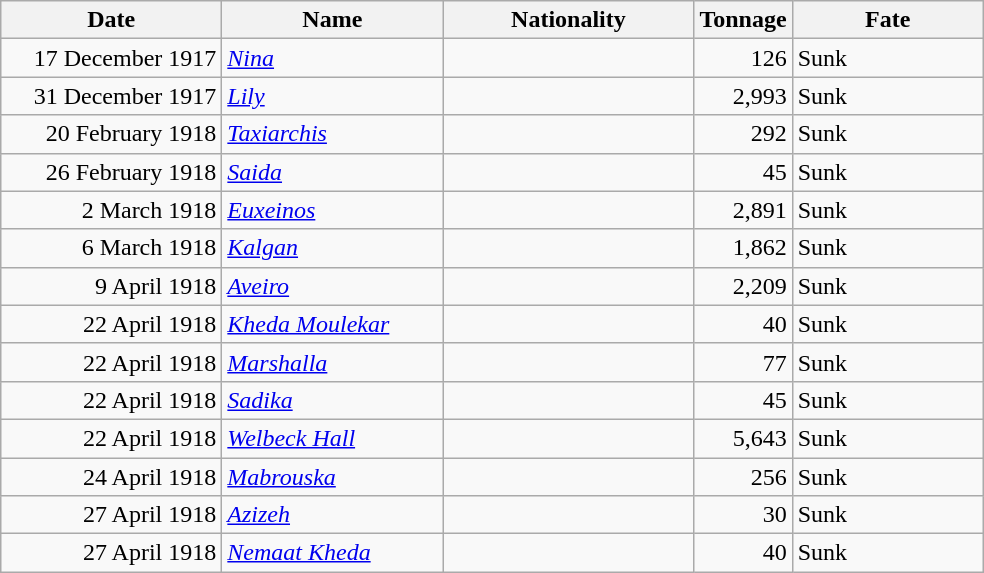<table class="wikitable sortable">
<tr>
<th width="140px">Date</th>
<th width="140px">Name</th>
<th width="160px">Nationality</th>
<th width="25px">Tonnage</th>
<th width="120px">Fate</th>
</tr>
<tr>
<td align="right">17 December 1917</td>
<td align="left"><a href='#'><em>Nina</em></a></td>
<td align="left"></td>
<td align="right">126</td>
<td align="left">Sunk</td>
</tr>
<tr>
<td align="right">31 December 1917</td>
<td align="left"><a href='#'><em>Lily</em></a></td>
<td align="left"></td>
<td align="right">2,993</td>
<td align="left">Sunk</td>
</tr>
<tr>
<td align="right">20 February 1918</td>
<td align="left"><a href='#'><em>Taxiarchis</em></a></td>
<td align="left"></td>
<td align="right">292</td>
<td align="left">Sunk</td>
</tr>
<tr>
<td align="right">26 February 1918</td>
<td align="left"><a href='#'><em>Saida</em></a></td>
<td align="left"></td>
<td align="right">45</td>
<td align="left">Sunk</td>
</tr>
<tr>
<td align="right">2 March 1918</td>
<td align="left"><a href='#'><em>Euxeinos</em></a></td>
<td align="left"></td>
<td align="right">2,891</td>
<td align="left">Sunk</td>
</tr>
<tr>
<td align="right">6 March 1918</td>
<td align="left"><a href='#'><em>Kalgan</em></a></td>
<td align="left"></td>
<td align="right">1,862</td>
<td align="left">Sunk</td>
</tr>
<tr>
<td align="right">9 April 1918</td>
<td align="left"><a href='#'><em>Aveiro</em></a></td>
<td align="left"></td>
<td align="right">2,209</td>
<td align="left">Sunk</td>
</tr>
<tr>
<td align="right">22 April 1918</td>
<td align="left"><a href='#'><em>Kheda Moulekar</em></a></td>
<td align="left"></td>
<td align="right">40</td>
<td align="left">Sunk</td>
</tr>
<tr>
<td align="right">22 April 1918</td>
<td align="left"><a href='#'><em>Marshalla</em></a></td>
<td align="left"></td>
<td align="right">77</td>
<td align="left">Sunk</td>
</tr>
<tr>
<td align="right">22 April 1918</td>
<td align="left"><a href='#'><em>Sadika</em></a></td>
<td align="left"></td>
<td align="right">45</td>
<td align="left">Sunk</td>
</tr>
<tr>
<td align="right">22 April 1918</td>
<td align="left"><a href='#'><em>Welbeck Hall</em></a></td>
<td align="left"></td>
<td align="right">5,643</td>
<td align="left">Sunk</td>
</tr>
<tr>
<td align="right">24 April 1918</td>
<td align="left"><a href='#'><em>Mabrouska</em></a></td>
<td align="left"></td>
<td align="right">256</td>
<td align="left">Sunk</td>
</tr>
<tr>
<td align="right">27 April 1918</td>
<td align="left"><a href='#'><em>Azizeh</em></a></td>
<td align="left"></td>
<td align="right">30</td>
<td align="left">Sunk</td>
</tr>
<tr>
<td align="right">27 April 1918</td>
<td align="left"><a href='#'><em>Nemaat Kheda</em></a></td>
<td align="left"></td>
<td align="right">40</td>
<td align="left">Sunk</td>
</tr>
</table>
